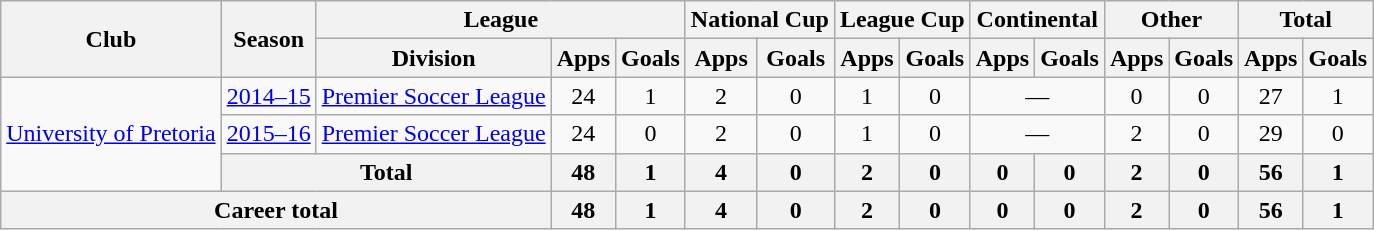<table class="wikitable" style="text-align:center">
<tr>
<th rowspan="2">Club</th>
<th rowspan="2">Season</th>
<th colspan="3">League</th>
<th colspan="2">National Cup</th>
<th colspan="2">League Cup</th>
<th colspan="2">Continental</th>
<th colspan="2">Other</th>
<th colspan="2">Total</th>
</tr>
<tr>
<th>Division</th>
<th>Apps</th>
<th>Goals</th>
<th>Apps</th>
<th>Goals</th>
<th>Apps</th>
<th>Goals</th>
<th>Apps</th>
<th>Goals</th>
<th>Apps</th>
<th>Goals</th>
<th>Apps</th>
<th>Goals</th>
</tr>
<tr>
<td rowspan="3"><a href='#'>University of Pretoria</a></td>
<td><a href='#'>2014–15</a></td>
<td><a href='#'>Premier Soccer League</a></td>
<td>24</td>
<td>1</td>
<td>2</td>
<td>0</td>
<td>1</td>
<td>0</td>
<td colspan="2">—</td>
<td>0</td>
<td>0</td>
<td>27</td>
<td>1</td>
</tr>
<tr>
<td><a href='#'>2015–16</a></td>
<td><a href='#'>Premier Soccer League</a></td>
<td>24</td>
<td>0</td>
<td>2</td>
<td>0</td>
<td>1</td>
<td>0</td>
<td colspan="2">—</td>
<td>2</td>
<td>0</td>
<td>29</td>
<td>0</td>
</tr>
<tr>
<th colspan="2">Total</th>
<th>48</th>
<th>1</th>
<th>4</th>
<th>0</th>
<th>2</th>
<th>0</th>
<th>0</th>
<th>0</th>
<th>2</th>
<th>0</th>
<th>56</th>
<th>1</th>
</tr>
<tr>
<th colspan="3">Career total</th>
<th>48</th>
<th>1</th>
<th>4</th>
<th>0</th>
<th>2</th>
<th>0</th>
<th>0</th>
<th>0</th>
<th>2</th>
<th>0</th>
<th>56</th>
<th>1</th>
</tr>
</table>
